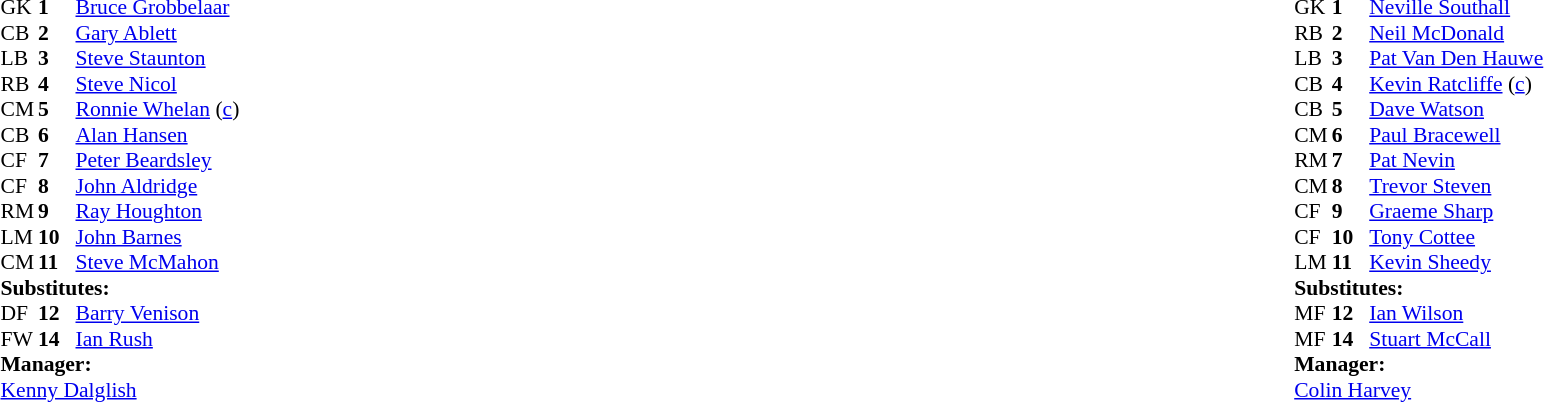<table width="100%">
<tr>
<td valign="top" width="50%"><br><table style="font-size: 90%" cellspacing="0" cellpadding="0">
<tr>
<td colspan="4"></td>
</tr>
<tr>
<th width="25"></th>
<th width="25"></th>
</tr>
<tr>
<td>GK</td>
<td><strong>1</strong></td>
<td> <a href='#'>Bruce Grobbelaar</a></td>
</tr>
<tr>
<td>CB</td>
<td><strong>2</strong></td>
<td> <a href='#'>Gary Ablett</a></td>
</tr>
<tr>
<td>LB</td>
<td><strong>3</strong></td>
<td> <a href='#'>Steve Staunton</a></td>
<td></td>
<td></td>
</tr>
<tr>
<td>RB</td>
<td><strong>4</strong></td>
<td> <a href='#'>Steve Nicol</a></td>
</tr>
<tr>
<td>CM</td>
<td><strong>5</strong></td>
<td> <a href='#'>Ronnie Whelan</a> (<a href='#'>c</a>)</td>
</tr>
<tr>
<td>CB</td>
<td><strong>6</strong></td>
<td> <a href='#'>Alan Hansen</a></td>
</tr>
<tr>
<td>CF</td>
<td><strong>7</strong></td>
<td> <a href='#'>Peter Beardsley</a></td>
</tr>
<tr>
<td>CF</td>
<td><strong>8</strong></td>
<td> <a href='#'>John Aldridge</a></td>
<td></td>
<td></td>
</tr>
<tr>
<td>RM</td>
<td><strong>9</strong></td>
<td> <a href='#'>Ray Houghton</a></td>
</tr>
<tr>
<td>LM</td>
<td><strong>10</strong></td>
<td> <a href='#'>John Barnes</a></td>
</tr>
<tr>
<td>CM</td>
<td><strong>11</strong></td>
<td> <a href='#'>Steve McMahon</a></td>
</tr>
<tr>
<td colspan=4><strong>Substitutes:</strong></td>
</tr>
<tr>
<td>DF</td>
<td><strong>12</strong></td>
<td> <a href='#'>Barry Venison</a></td>
<td></td>
<td></td>
</tr>
<tr>
<td>FW</td>
<td><strong>14</strong></td>
<td> <a href='#'>Ian Rush</a></td>
<td></td>
<td></td>
</tr>
<tr>
<td colspan=4><strong>Manager:</strong></td>
</tr>
<tr>
<td colspan="4"> <a href='#'>Kenny Dalglish</a></td>
</tr>
</table>
</td>
<td valign="top"></td>
<td valign="top" width="50%"><br><table style="font-size: 90%" cellspacing="0" cellpadding="0" align="center">
<tr>
<td colspan="4"></td>
</tr>
<tr>
<th width="25"></th>
<th width="25"></th>
</tr>
<tr>
<td>GK</td>
<td><strong>1</strong></td>
<td> <a href='#'>Neville Southall</a></td>
</tr>
<tr>
<td>RB</td>
<td><strong>2</strong></td>
<td> <a href='#'>Neil McDonald</a></td>
</tr>
<tr>
<td>LB</td>
<td><strong>3</strong></td>
<td> <a href='#'>Pat Van Den Hauwe</a></td>
</tr>
<tr>
<td>CB</td>
<td><strong>4</strong></td>
<td> <a href='#'>Kevin Ratcliffe</a> (<a href='#'>c</a>)</td>
</tr>
<tr>
<td>CB</td>
<td><strong>5</strong></td>
<td> <a href='#'>Dave Watson</a></td>
</tr>
<tr>
<td>CM</td>
<td><strong>6</strong></td>
<td> <a href='#'>Paul Bracewell</a></td>
<td></td>
<td></td>
</tr>
<tr>
<td>RM</td>
<td><strong>7</strong></td>
<td> <a href='#'>Pat Nevin</a></td>
</tr>
<tr>
<td>CM</td>
<td><strong>8</strong></td>
<td> <a href='#'>Trevor Steven</a></td>
</tr>
<tr>
<td>CF</td>
<td><strong>9</strong></td>
<td> <a href='#'>Graeme Sharp</a></td>
</tr>
<tr>
<td>CF</td>
<td><strong>10</strong></td>
<td> <a href='#'>Tony Cottee</a></td>
</tr>
<tr>
<td>LM</td>
<td><strong>11</strong></td>
<td> <a href='#'>Kevin Sheedy</a></td>
<td></td>
<td></td>
</tr>
<tr>
<td colspan=4><strong>Substitutes:</strong></td>
</tr>
<tr>
<td>MF</td>
<td><strong>12</strong></td>
<td> <a href='#'>Ian Wilson</a></td>
<td></td>
<td></td>
</tr>
<tr>
<td>MF</td>
<td><strong>14</strong></td>
<td> <a href='#'>Stuart McCall</a></td>
<td></td>
<td></td>
</tr>
<tr>
<td colspan=4><strong>Manager:</strong></td>
</tr>
<tr>
<td colspan="4"> <a href='#'>Colin Harvey</a></td>
</tr>
</table>
</td>
</tr>
</table>
